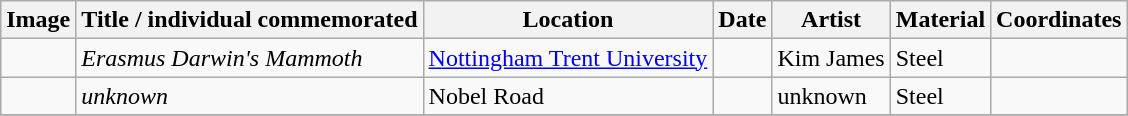<table class="wikitable sortable">
<tr>
<th class="unsortable">Image</th>
<th>Title / individual commemorated</th>
<th>Location</th>
<th>Date</th>
<th>Artist</th>
<th>Material</th>
<th>Coordinates</th>
</tr>
<tr>
<td></td>
<td><em>Erasmus Darwin's Mammoth</em></td>
<td><a href='#'>Nottingham Trent University</a></td>
<td></td>
<td>Kim James</td>
<td>Steel</td>
<td></td>
</tr>
<tr>
<td></td>
<td><em>unknown</em></td>
<td>Nobel Road</td>
<td></td>
<td>unknown</td>
<td>Steel</td>
<td></td>
</tr>
<tr>
</tr>
</table>
